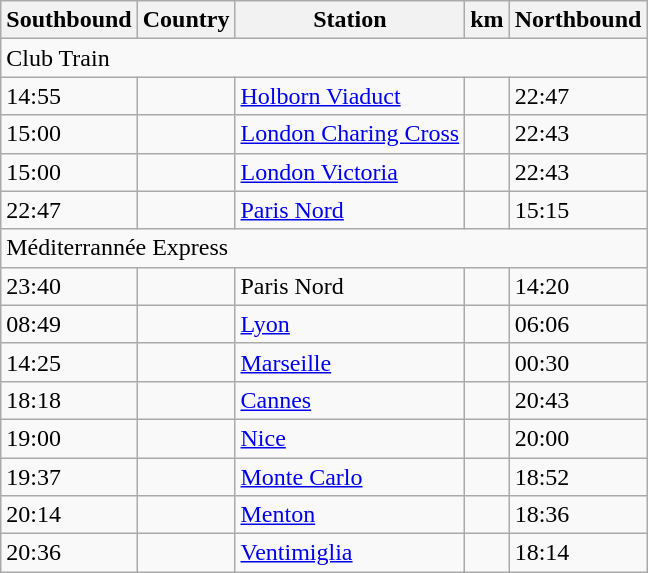<table class="wikitable">
<tr>
<th>Southbound</th>
<th>Country</th>
<th>Station</th>
<th>km</th>
<th>Northbound</th>
</tr>
<tr>
<td colspan="5">Club Train</td>
</tr>
<tr>
<td>14:55</td>
<td></td>
<td><a href='#'>Holborn Viaduct</a></td>
<td></td>
<td>22:47</td>
</tr>
<tr>
<td>15:00</td>
<td></td>
<td><a href='#'>London Charing Cross</a></td>
<td></td>
<td>22:43</td>
</tr>
<tr>
<td>15:00</td>
<td></td>
<td><a href='#'>London Victoria</a></td>
<td></td>
<td>22:43</td>
</tr>
<tr>
<td>22:47</td>
<td></td>
<td><a href='#'>Paris Nord</a></td>
<td></td>
<td>15:15</td>
</tr>
<tr>
<td colspan="5">Méditerrannée Express</td>
</tr>
<tr>
<td>23:40</td>
<td></td>
<td>Paris Nord</td>
<td></td>
<td>14:20</td>
</tr>
<tr>
<td>08:49</td>
<td></td>
<td><a href='#'>Lyon</a></td>
<td></td>
<td>06:06</td>
</tr>
<tr>
<td>14:25</td>
<td></td>
<td><a href='#'>Marseille</a></td>
<td></td>
<td>00:30</td>
</tr>
<tr>
<td>18:18</td>
<td></td>
<td><a href='#'>Cannes</a></td>
<td></td>
<td>20:43</td>
</tr>
<tr>
<td>19:00</td>
<td></td>
<td><a href='#'>Nice</a></td>
<td></td>
<td>20:00</td>
</tr>
<tr>
<td>19:37</td>
<td></td>
<td><a href='#'>Monte Carlo</a></td>
<td></td>
<td>18:52</td>
</tr>
<tr>
<td>20:14</td>
<td></td>
<td><a href='#'>Menton</a></td>
<td></td>
<td>18:36</td>
</tr>
<tr>
<td>20:36</td>
<td></td>
<td><a href='#'>Ventimiglia</a></td>
<td></td>
<td>18:14</td>
</tr>
</table>
